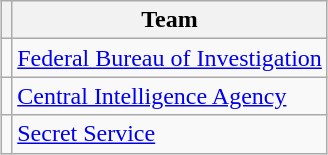<table class="wikitable" style="margin-left: auto; margin-right: auto; border: none;">
<tr>
<th scope="col"></th>
<th scope="col">Team</th>
</tr>
<tr>
<td align=center></td>
<td><a href='#'>Federal Bureau of Investigation</a></td>
</tr>
<tr>
<td align=center></td>
<td><a href='#'>Central Intelligence Agency</a></td>
</tr>
<tr>
<td align=center></td>
<td><a href='#'>Secret Service</a></td>
</tr>
</table>
